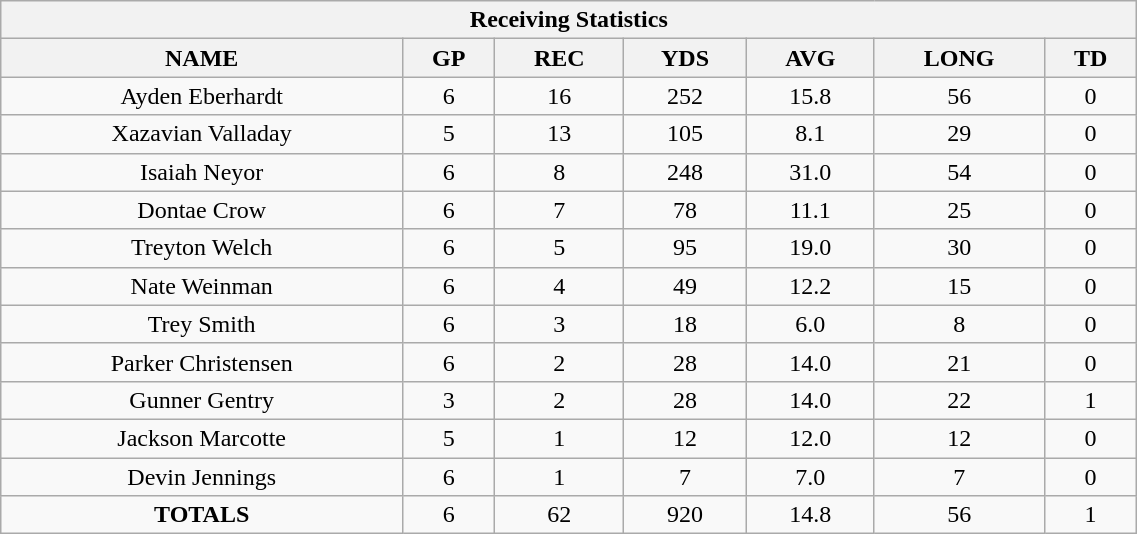<table style="width:60%; text-align:center;" class="wikitable collapsible collapsed">
<tr>
<th colspan="7">Receiving Statistics</th>
</tr>
<tr>
<th>NAME</th>
<th>GP</th>
<th>REC</th>
<th>YDS</th>
<th>AVG</th>
<th>LONG</th>
<th>TD</th>
</tr>
<tr>
<td>Ayden Eberhardt</td>
<td>6</td>
<td>16</td>
<td>252</td>
<td>15.8</td>
<td>56</td>
<td>0</td>
</tr>
<tr>
<td>Xazavian Valladay</td>
<td>5</td>
<td>13</td>
<td>105</td>
<td>8.1</td>
<td>29</td>
<td>0</td>
</tr>
<tr>
<td>Isaiah Neyor</td>
<td>6</td>
<td>8</td>
<td>248</td>
<td>31.0</td>
<td>54</td>
<td>0</td>
</tr>
<tr>
<td>Dontae Crow</td>
<td>6</td>
<td>7</td>
<td>78</td>
<td>11.1</td>
<td>25</td>
<td>0</td>
</tr>
<tr>
<td>Treyton Welch</td>
<td>6</td>
<td>5</td>
<td>95</td>
<td>19.0</td>
<td>30</td>
<td>0</td>
</tr>
<tr>
<td>Nate Weinman</td>
<td>6</td>
<td>4</td>
<td>49</td>
<td>12.2</td>
<td>15</td>
<td>0</td>
</tr>
<tr>
<td>Trey Smith</td>
<td>6</td>
<td>3</td>
<td>18</td>
<td>6.0</td>
<td>8</td>
<td>0</td>
</tr>
<tr>
<td>Parker Christensen</td>
<td>6</td>
<td>2</td>
<td>28</td>
<td>14.0</td>
<td>21</td>
<td>0</td>
</tr>
<tr>
<td>Gunner Gentry</td>
<td>3</td>
<td>2</td>
<td>28</td>
<td>14.0</td>
<td>22</td>
<td>1</td>
</tr>
<tr>
<td>Jackson Marcotte</td>
<td>5</td>
<td>1</td>
<td>12</td>
<td>12.0</td>
<td>12</td>
<td>0</td>
</tr>
<tr>
<td>Devin Jennings</td>
<td>6</td>
<td>1</td>
<td>7</td>
<td>7.0</td>
<td>7</td>
<td>0</td>
</tr>
<tr>
<td><strong>TOTALS</strong></td>
<td>6</td>
<td>62</td>
<td>920</td>
<td>14.8</td>
<td>56</td>
<td>1</td>
</tr>
</table>
